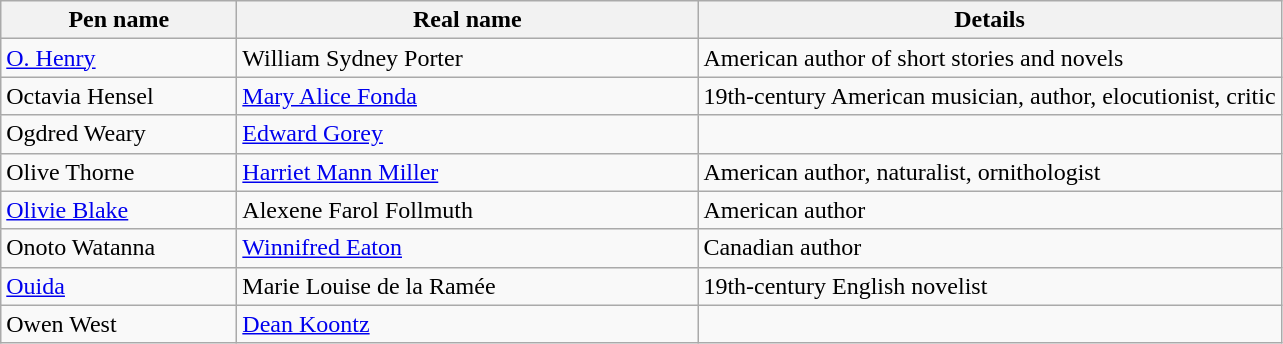<table class="wikitable sortable">
<tr>
<th style="width:150px;">Pen name</th>
<th style="width:300px;">Real name</th>
<th class=unsortable>Details</th>
</tr>
<tr>
<td><a href='#'>O. Henry</a></td>
<td>William Sydney Porter</td>
<td>American author of short stories and novels</td>
</tr>
<tr>
<td>Octavia Hensel</td>
<td><a href='#'>Mary Alice Fonda</a></td>
<td>19th-century American musician, author, elocutionist, critic</td>
</tr>
<tr>
<td>Ogdred Weary</td>
<td><a href='#'>Edward Gorey</a></td>
<td></td>
</tr>
<tr>
<td>Olive Thorne</td>
<td><a href='#'>Harriet Mann Miller</a></td>
<td>American author, naturalist, ornithologist</td>
</tr>
<tr>
<td><a href='#'>Olivie Blake</a></td>
<td>Alexene Farol Follmuth</td>
<td>American author</td>
</tr>
<tr>
<td>Onoto Watanna</td>
<td><a href='#'>Winnifred Eaton</a></td>
<td>Canadian author</td>
</tr>
<tr>
<td><a href='#'>Ouida</a></td>
<td>Marie Louise de la Ramée</td>
<td>19th-century English novelist</td>
</tr>
<tr>
<td>Owen West</td>
<td><a href='#'>Dean Koontz</a></td>
<td></td>
</tr>
</table>
